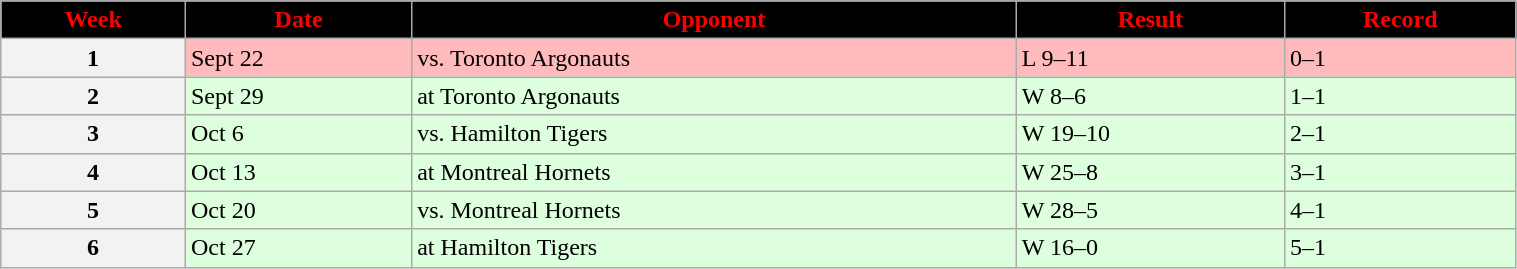<table class="wikitable" width="80%">
<tr align="center"  style="background:black;color:red;">
<td><strong>Week</strong></td>
<td><strong>Date</strong></td>
<td><strong>Opponent</strong></td>
<td><strong>Result</strong></td>
<td><strong>Record</strong></td>
</tr>
<tr style="background:#ffbbbb">
<th>1</th>
<td>Sept 22</td>
<td>vs. Toronto Argonauts</td>
<td>L 9–11</td>
<td>0–1</td>
</tr>
<tr style="background:#ddffdd">
<th>2</th>
<td>Sept 29</td>
<td>at Toronto Argonauts</td>
<td>W 8–6</td>
<td>1–1</td>
</tr>
<tr style="background:#ddffdd">
<th>3</th>
<td>Oct 6</td>
<td>vs. Hamilton Tigers</td>
<td>W 19–10</td>
<td>2–1</td>
</tr>
<tr style="background:#ddffdd">
<th>4</th>
<td>Oct 13</td>
<td>at Montreal Hornets</td>
<td>W 25–8</td>
<td>3–1</td>
</tr>
<tr style="background:#ddffdd">
<th>5</th>
<td>Oct 20</td>
<td>vs. Montreal Hornets</td>
<td>W 28–5</td>
<td>4–1</td>
</tr>
<tr style="background:#ddffdd">
<th>6</th>
<td>Oct 27</td>
<td>at Hamilton Tigers</td>
<td>W 16–0</td>
<td>5–1</td>
</tr>
</table>
